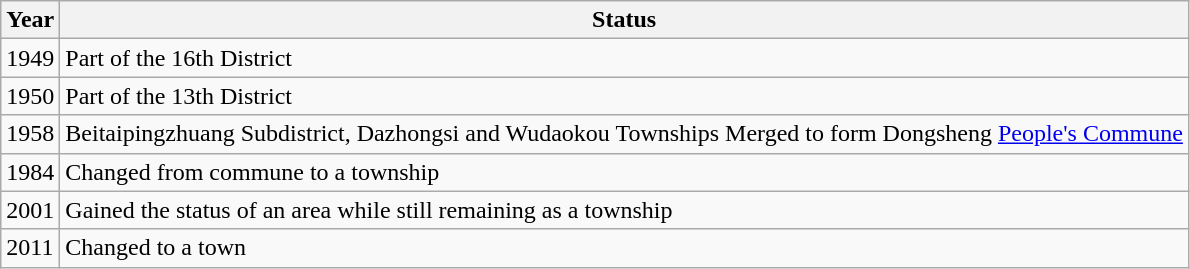<table class="wikitable">
<tr>
<th>Year</th>
<th>Status</th>
</tr>
<tr>
<td>1949</td>
<td>Part of the 16th District</td>
</tr>
<tr>
<td>1950</td>
<td>Part of the 13th District</td>
</tr>
<tr>
<td>1958</td>
<td>Beitaipingzhuang Subdistrict, Dazhongsi and Wudaokou Townships Merged to form Dongsheng <a href='#'>People's Commune</a></td>
</tr>
<tr>
<td>1984</td>
<td>Changed from commune to a township</td>
</tr>
<tr>
<td>2001</td>
<td>Gained the status of an area while still remaining as a township</td>
</tr>
<tr>
<td>2011</td>
<td>Changed to a town</td>
</tr>
</table>
